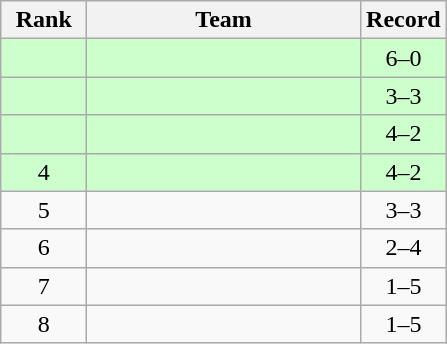<table class="wikitable" style="text-align: center">
<tr>
<th width=50>Rank</th>
<th width=175>Team</th>
<th width=50>Record</th>
</tr>
<tr bgcolor=#ccffcc>
<td></td>
<td align=left></td>
<td>6–0</td>
</tr>
<tr bgcolor=#ccffcc>
<td></td>
<td align=left></td>
<td>3–3</td>
</tr>
<tr bgcolor=#ccffcc>
<td></td>
<td align=left></td>
<td>4–2</td>
</tr>
<tr bgcolor=#ccffcc>
<td>4</td>
<td align=left></td>
<td>4–2</td>
</tr>
<tr>
<td>5</td>
<td align=left></td>
<td>3–3</td>
</tr>
<tr>
<td>6</td>
<td align=left></td>
<td>2–4</td>
</tr>
<tr>
<td>7</td>
<td align=left></td>
<td>1–5</td>
</tr>
<tr>
<td>8</td>
<td align=left></td>
<td>1–5</td>
</tr>
</table>
